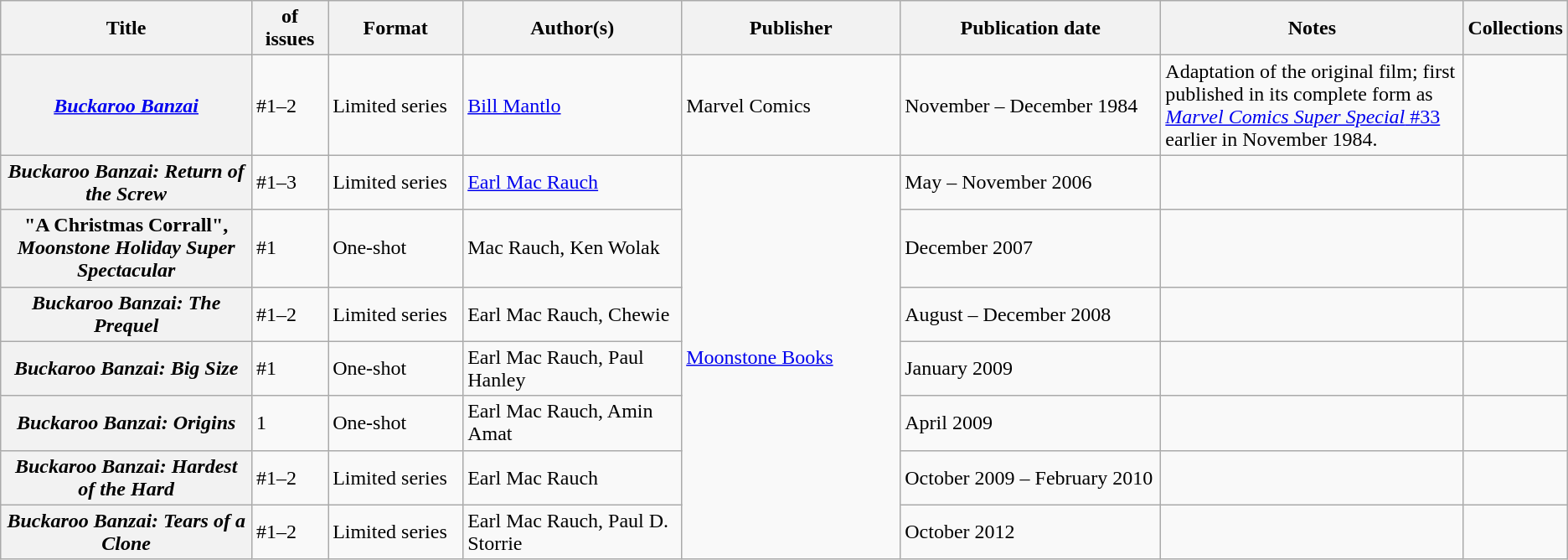<table class="wikitable">
<tr>
<th>Title</th>
<th style="width:40pt"> of issues</th>
<th style="width:75pt">Format</th>
<th style="width:125pt">Author(s)</th>
<th style="width:125pt">Publisher</th>
<th style="width:150pt">Publication date</th>
<th style="width:175pt">Notes</th>
<th>Collections</th>
</tr>
<tr>
<th><em><a href='#'>Buckaroo Banzai</a></em></th>
<td>#1–2</td>
<td>Limited series</td>
<td><a href='#'>Bill Mantlo</a></td>
<td>Marvel Comics</td>
<td>November – December 1984</td>
<td>Adaptation of the original film; first published in its complete form as <a href='#'><em>Marvel Comics Super Special</em> #33</a> earlier in November 1984.</td>
<td></td>
</tr>
<tr>
<th><em>Buckaroo Banzai: Return of the Screw</em></th>
<td>#1–3</td>
<td>Limited series</td>
<td><a href='#'>Earl Mac Rauch</a></td>
<td rowspan="7"><a href='#'>Moonstone Books</a></td>
<td>May – November 2006</td>
<td></td>
<td></td>
</tr>
<tr>
<th>"A Christmas Corrall", <em>Moonstone Holiday Super Spectacular</em></th>
<td>#1</td>
<td>One-shot</td>
<td>Mac Rauch, Ken Wolak</td>
<td>December 2007</td>
<td></td>
<td></td>
</tr>
<tr>
<th><em>Buckaroo Banzai: The Prequel</em></th>
<td>#1–2</td>
<td>Limited series</td>
<td>Earl Mac Rauch, Chewie</td>
<td>August – December 2008</td>
<td></td>
<td></td>
</tr>
<tr>
<th><em>Buckaroo Banzai: Big Size</em></th>
<td>#1</td>
<td>One-shot</td>
<td>Earl Mac Rauch, Paul Hanley</td>
<td>January 2009</td>
<td></td>
<td></td>
</tr>
<tr>
<th><em>Buckaroo Banzai: Origins</em></th>
<td>1</td>
<td>One-shot</td>
<td>Earl Mac Rauch, Amin Amat</td>
<td>April 2009</td>
<td></td>
<td></td>
</tr>
<tr>
<th><em>Buckaroo Banzai: Hardest of the Hard</em></th>
<td>#1–2</td>
<td>Limited series</td>
<td>Earl Mac Rauch</td>
<td>October 2009 – February 2010</td>
<td></td>
<td></td>
</tr>
<tr>
<th><em>Buckaroo Banzai: Tears of a Clone</em></th>
<td>#1–2</td>
<td>Limited series</td>
<td>Earl Mac Rauch, Paul D. Storrie</td>
<td>October 2012</td>
<td></td>
<td></td>
</tr>
</table>
